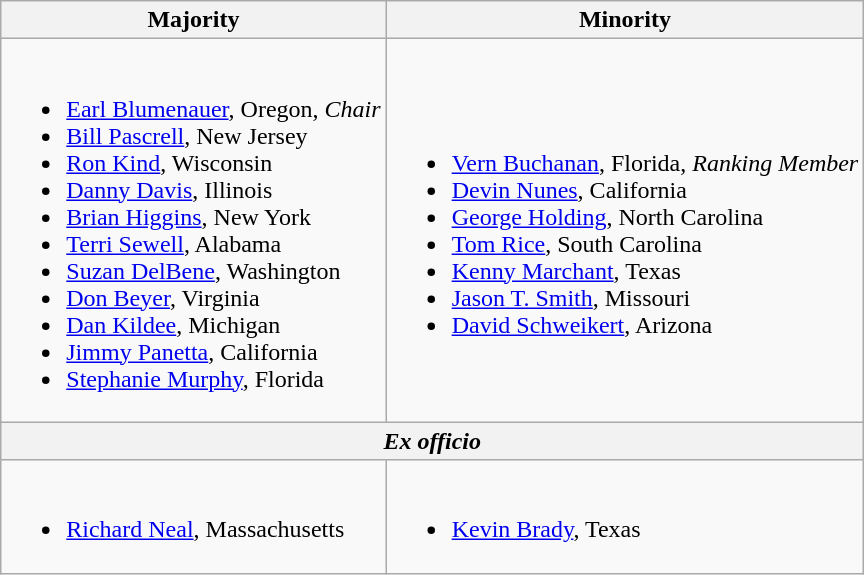<table class=wikitable>
<tr>
<th>Majority</th>
<th>Minority</th>
</tr>
<tr>
<td><br><ul><li><a href='#'>Earl Blumenauer</a>, Oregon, <em>Chair</em></li><li><a href='#'>Bill Pascrell</a>, New Jersey</li><li><a href='#'>Ron Kind</a>, Wisconsin</li><li><a href='#'>Danny Davis</a>, Illinois</li><li><a href='#'>Brian Higgins</a>, New York</li><li><a href='#'>Terri Sewell</a>, Alabama</li><li><a href='#'>Suzan DelBene</a>, Washington</li><li><a href='#'>Don Beyer</a>, Virginia</li><li><a href='#'>Dan Kildee</a>, Michigan</li><li><a href='#'>Jimmy Panetta</a>, California</li><li><a href='#'>Stephanie Murphy</a>, Florida</li></ul></td>
<td><br><ul><li><a href='#'>Vern Buchanan</a>, Florida, <em>Ranking Member</em></li><li><a href='#'>Devin Nunes</a>, California</li><li><a href='#'>George Holding</a>, North Carolina</li><li><a href='#'>Tom Rice</a>, South Carolina</li><li><a href='#'>Kenny Marchant</a>, Texas</li><li><a href='#'>Jason T. Smith</a>, Missouri</li><li><a href='#'>David Schweikert</a>, Arizona</li></ul></td>
</tr>
<tr>
<th colspan=2><em>Ex officio</em></th>
</tr>
<tr>
<td><br><ul><li><a href='#'>Richard Neal</a>, Massachusetts</li></ul></td>
<td><br><ul><li><a href='#'>Kevin Brady</a>, Texas</li></ul></td>
</tr>
</table>
